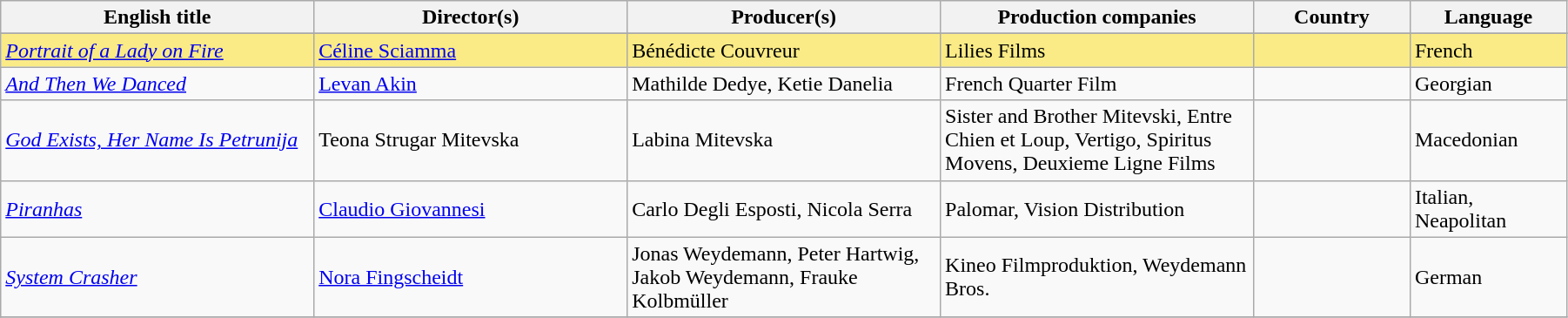<table class="sortable wikitable" width="95%" cellpadding="5">
<tr>
<th width="20%">English title</th>
<th width="20%">Director(s)</th>
<th width="20%">Producer(s)</th>
<th width="20%">Production companies</th>
<th width="10%">Country</th>
<th width="10%">Language</th>
</tr>
<tr>
</tr>
<tr style="background:#FAEB86">
<td> <em><a href='#'>Portrait of a Lady on Fire</a></em></td>
<td><a href='#'>Céline Sciamma</a></td>
<td>Bénédicte Couvreur</td>
<td>Lilies Films</td>
<td></td>
<td>French</td>
</tr>
<tr>
<td><em><a href='#'>And Then We Danced</a></em></td>
<td><a href='#'>Levan Akin</a></td>
<td>Mathilde Dedye, Ketie Danelia</td>
<td>French Quarter Film</td>
<td> </td>
<td>Georgian</td>
</tr>
<tr>
<td><em><a href='#'>God Exists, Her Name Is Petrunija</a></em></td>
<td>Teona Strugar Mitevska</td>
<td>Labina Mitevska</td>
<td>Sister and Brother Mitevski, Entre Chien et Loup, Vertigo, Spiritus Movens, Deuxieme Ligne Films</td>
<td>    </td>
<td>Macedonian</td>
</tr>
<tr>
<td><em><a href='#'>Piranhas</a></em></td>
<td><a href='#'>Claudio Giovannesi</a></td>
<td>Carlo Degli Esposti, Nicola Serra</td>
<td>Palomar, Vision Distribution</td>
<td></td>
<td>Italian, Neapolitan</td>
</tr>
<tr>
<td><em><a href='#'>System Crasher</a></em></td>
<td><a href='#'>Nora Fingscheidt</a></td>
<td>Jonas Weydemann, Peter Hartwig, Jakob Weydemann, Frauke Kolbmüller</td>
<td>Kineo Filmproduktion, Weydemann Bros.</td>
<td></td>
<td>German</td>
</tr>
<tr>
</tr>
</table>
